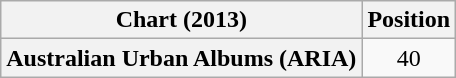<table class="wikitable plainrowheaders" style="text-align:center;">
<tr>
<th scope="col">Chart (2013)</th>
<th scope="col">Position</th>
</tr>
<tr>
<th scope="row">Australian Urban Albums (ARIA)</th>
<td>40</td>
</tr>
</table>
